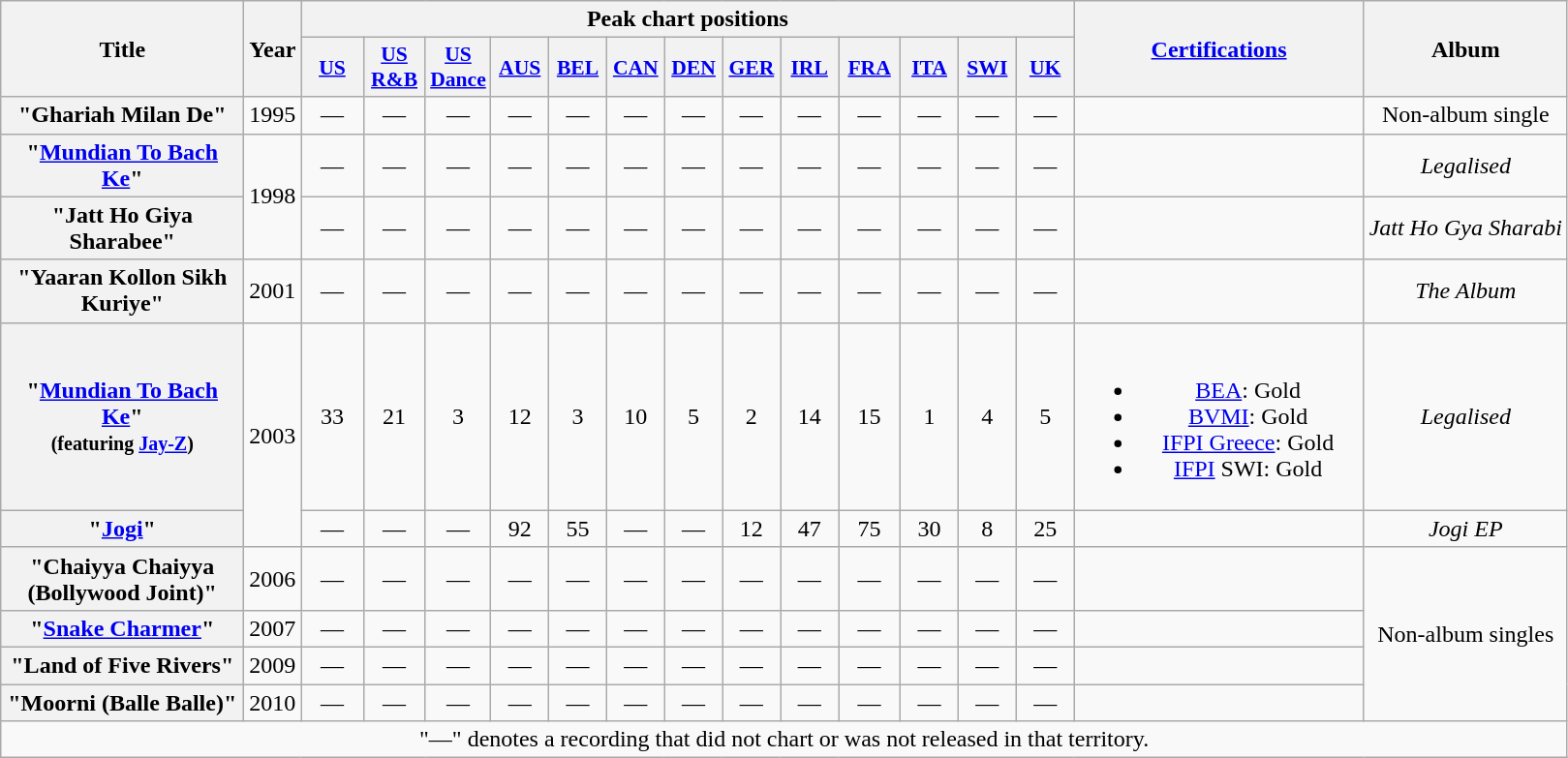<table class="wikitable plainrowheaders" style="text-align:center;" border="1">
<tr>
<th scope="col" rowspan="2" style="width:10em;">Title</th>
<th scope="col" rowspan="2">Year</th>
<th scope="col" colspan="13">Peak chart positions</th>
<th scope="col" rowspan="2" style="width:12em;"><a href='#'>Certifications</a></th>
<th scope="col" rowspan="2">Album</th>
</tr>
<tr>
<th scope="col" style="width:2.5em;font-size:90%;"><a href='#'>US</a><br></th>
<th scope="col" style="width:2.5em;font-size:90%;"><a href='#'>US<br> R&B</a><br></th>
<th scope="col" style="width:2.5em;font-size:90%;"><a href='#'>US<br>Dance</a><br></th>
<th scope="col" style="width:2.3em;font-size:90%;"><a href='#'>AUS</a><br></th>
<th scope="col" style="width:2.3em;font-size:90%;"><a href='#'>BEL</a><br></th>
<th scope="col" style="width:2.3em;font-size:90%;"><a href='#'>CAN</a></th>
<th scope="col" style="width:2.3em;font-size:90%;"><a href='#'>DEN</a><br></th>
<th scope="col" style="width:2.3em;font-size:90%;"><a href='#'>GER</a><br></th>
<th scope="col" style="width:2.3em;font-size:90%;"><a href='#'>IRL</a><br></th>
<th style="width:2.5em;font-size:90%"><a href='#'>FRA</a><br></th>
<th scope="col" style="width:2.3em;font-size:90%;"><a href='#'>ITA</a><br></th>
<th scope="col" style="width:2.3em;font-size:90%;"><a href='#'>SWI</a><br></th>
<th scope="col" style="width:2.3em;font-size:90%;"><a href='#'>UK</a><br></th>
</tr>
<tr>
<th scope="row">"Ghariah Milan De"</th>
<td>1995</td>
<td>—</td>
<td>—</td>
<td>—</td>
<td>—</td>
<td>—</td>
<td>—</td>
<td>—</td>
<td>—</td>
<td>—</td>
<td>—</td>
<td>—</td>
<td>—</td>
<td>—</td>
<td></td>
<td>Non-album single</td>
</tr>
<tr>
<th scope="row">"<a href='#'>Mundian To Bach Ke</a>"</th>
<td rowspan="2">1998</td>
<td>—</td>
<td>—</td>
<td>—</td>
<td>—</td>
<td>—</td>
<td>—</td>
<td>—</td>
<td>—</td>
<td>—</td>
<td>—</td>
<td>—</td>
<td>—</td>
<td>—</td>
<td></td>
<td><em>Legalised</em></td>
</tr>
<tr>
<th scope="row">"Jatt Ho Giya Sharabee"</th>
<td>—</td>
<td>—</td>
<td>—</td>
<td>—</td>
<td>—</td>
<td>—</td>
<td>—</td>
<td>—</td>
<td>—</td>
<td>—</td>
<td>—</td>
<td>—</td>
<td>—</td>
<td></td>
<td><em>Jatt Ho Gya Sharabi</em></td>
</tr>
<tr>
<th scope="row">"Yaaran Kollon Sikh Kuriye"</th>
<td>2001</td>
<td>—</td>
<td>—</td>
<td>—</td>
<td>—</td>
<td>—</td>
<td>—</td>
<td>—</td>
<td>—</td>
<td>—</td>
<td>—</td>
<td>—</td>
<td>—</td>
<td>—</td>
<td></td>
<td><em>The Album</em></td>
</tr>
<tr>
<th scope="row">"<a href='#'>Mundian To Bach Ke</a>" <br><small>(featuring <a href='#'>Jay-Z</a>)</small></th>
<td rowspan="2">2003</td>
<td>33</td>
<td>21</td>
<td>3</td>
<td>12</td>
<td>3</td>
<td>10</td>
<td>5</td>
<td>2</td>
<td>14</td>
<td>15</td>
<td>1</td>
<td>4</td>
<td>5</td>
<td><br><ul><li><a href='#'>BEA</a>: Gold</li><li><a href='#'>BVMI</a>: Gold</li><li><a href='#'>IFPI Greece</a>: Gold</li><li><a href='#'>IFPI</a> SWI: Gold</li></ul></td>
<td><em>Legalised</em></td>
</tr>
<tr>
<th scope="row">"<a href='#'>Jogi</a>"</th>
<td>—</td>
<td>—</td>
<td>—</td>
<td>92</td>
<td>55</td>
<td>—</td>
<td>—</td>
<td>12</td>
<td>47</td>
<td>75</td>
<td>30</td>
<td>8</td>
<td>25</td>
<td></td>
<td><em>Jogi EP</em></td>
</tr>
<tr>
<th scope="row">"Chaiyya Chaiyya (Bollywood Joint)"</th>
<td>2006</td>
<td>—</td>
<td>—</td>
<td>—</td>
<td>—</td>
<td>—</td>
<td>—</td>
<td>—</td>
<td>—</td>
<td>—</td>
<td>—</td>
<td>—</td>
<td>—</td>
<td>—</td>
<td></td>
<td rowspan="4">Non-album singles</td>
</tr>
<tr>
<th scope="row">"<a href='#'>Snake Charmer</a>"</th>
<td>2007</td>
<td>—</td>
<td>—</td>
<td>—</td>
<td>—</td>
<td>—</td>
<td>—</td>
<td>—</td>
<td>—</td>
<td>—</td>
<td>—</td>
<td>—</td>
<td>—</td>
<td>—</td>
<td></td>
</tr>
<tr>
<th scope="row">"Land of Five Rivers"</th>
<td>2009</td>
<td>—</td>
<td>—</td>
<td>—</td>
<td>—</td>
<td>—</td>
<td>—</td>
<td>—</td>
<td>—</td>
<td>—</td>
<td>—</td>
<td>—</td>
<td>—</td>
<td>—</td>
<td></td>
</tr>
<tr>
<th scope="row">"Moorni (Balle Balle)"</th>
<td>2010</td>
<td>—</td>
<td>—</td>
<td>—</td>
<td>—</td>
<td>—</td>
<td>—</td>
<td>—</td>
<td>—</td>
<td>—</td>
<td>—</td>
<td>—</td>
<td>—</td>
<td>—</td>
<td></td>
</tr>
<tr>
<td colspan="17">"—" denotes a recording that did not chart or was not released in that territory.</td>
</tr>
</table>
